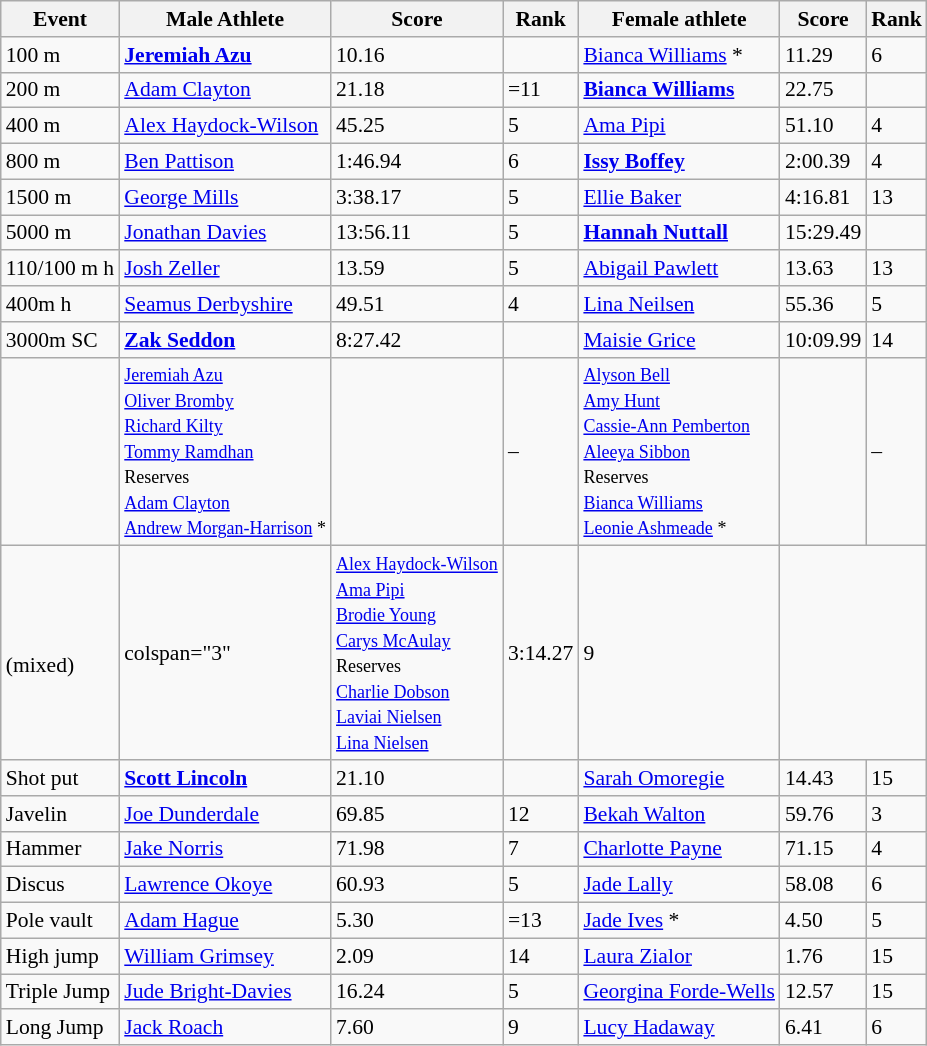<table class="wikitable" style="text-align:left; font-size:90%">
<tr>
<th>Event</th>
<th>Male Athlete</th>
<th>Score</th>
<th>Rank</th>
<th>Female athlete</th>
<th>Score</th>
<th>Rank</th>
</tr>
<tr>
<td align="left">100 m</td>
<td><strong><a href='#'>Jeremiah Azu</a></strong></td>
<td>10.16</td>
<td></td>
<td><a href='#'>Bianca Williams</a> *</td>
<td>11.29</td>
<td>6</td>
</tr>
<tr>
<td>200 m</td>
<td><a href='#'>Adam Clayton</a></td>
<td>21.18</td>
<td>=11</td>
<td><strong><a href='#'>Bianca Williams</a></strong></td>
<td>22.75</td>
<td></td>
</tr>
<tr>
<td>400 m</td>
<td><a href='#'>Alex Haydock-Wilson</a></td>
<td>45.25</td>
<td>5</td>
<td><a href='#'>Ama Pipi</a></td>
<td>51.10</td>
<td>4</td>
</tr>
<tr>
<td>800 m</td>
<td><a href='#'>Ben Pattison</a></td>
<td>1:46.94</td>
<td>6</td>
<td><strong><a href='#'>Issy Boffey</a></strong></td>
<td>2:00.39</td>
<td>4</td>
</tr>
<tr>
<td>1500 m</td>
<td><a href='#'>George Mills</a></td>
<td>3:38.17</td>
<td>5</td>
<td><a href='#'>Ellie Baker</a></td>
<td>4:16.81</td>
<td>13</td>
</tr>
<tr>
<td>5000 m</td>
<td><a href='#'>Jonathan Davies</a></td>
<td>13:56.11</td>
<td>5</td>
<td><strong><a href='#'>Hannah Nuttall</a></strong></td>
<td>15:29.49</td>
<td></td>
</tr>
<tr>
<td>110/100 m h</td>
<td><a href='#'>Josh Zeller</a></td>
<td>13.59</td>
<td>5</td>
<td><a href='#'>Abigail Pawlett</a></td>
<td>13.63</td>
<td>13</td>
</tr>
<tr>
<td>400m h</td>
<td><a href='#'>Seamus Derbyshire</a></td>
<td>49.51</td>
<td>4</td>
<td><a href='#'>Lina Neilsen</a></td>
<td>55.36</td>
<td>5</td>
</tr>
<tr>
<td>3000m SC</td>
<td><strong><a href='#'>Zak Seddon</a></strong></td>
<td>8:27.42</td>
<td></td>
<td><a href='#'>Maisie Grice</a></td>
<td>10:09.99</td>
<td>14</td>
</tr>
<tr>
<td></td>
<td><small><a href='#'>Jeremiah Azu</a><br><a href='#'>Oliver Bromby</a><br><a href='#'>Richard Kilty</a><br><a href='#'>Tommy Ramdhan</a><br>Reserves<br><a href='#'>Adam Clayton</a><br><a href='#'>Andrew Morgan-Harrison</a> *</small></td>
<td></td>
<td>–</td>
<td><small><a href='#'>Alyson Bell</a><br><a href='#'>Amy Hunt</a><br><a href='#'>Cassie-Ann Pemberton</a><br><a href='#'>Aleeya Sibbon</a><br>Reserves<br><a href='#'>Bianca Williams</a><br><a href='#'>Leonie Ashmeade</a> *</small></td>
<td></td>
<td>–</td>
</tr>
<tr>
<td><br>(mixed)</td>
<td>colspan="3" </td>
<td><small><a href='#'>Alex Haydock-Wilson</a><br><a href='#'>Ama Pipi</a><br><a href='#'>Brodie Young</a><br><a href='#'>Carys McAulay</a><br>Reserves<br><a href='#'>Charlie Dobson</a><br><a href='#'>Laviai Nielsen</a><br><a href='#'>Lina Nielsen</a></small></td>
<td>3:14.27</td>
<td>9</td>
</tr>
<tr>
<td>Shot put</td>
<td><strong><a href='#'>Scott Lincoln</a></strong></td>
<td>21.10</td>
<td></td>
<td><a href='#'>Sarah Omoregie</a></td>
<td>14.43</td>
<td>15</td>
</tr>
<tr>
<td>Javelin</td>
<td><a href='#'>Joe Dunderdale</a></td>
<td>69.85</td>
<td>12</td>
<td><a href='#'>Bekah Walton</a></td>
<td>59.76</td>
<td>3</td>
</tr>
<tr>
<td>Hammer</td>
<td><a href='#'>Jake Norris</a></td>
<td>71.98</td>
<td>7</td>
<td><a href='#'>Charlotte Payne</a></td>
<td>71.15</td>
<td>4</td>
</tr>
<tr>
<td>Discus</td>
<td><a href='#'>Lawrence Okoye</a></td>
<td>60.93</td>
<td>5</td>
<td><a href='#'>Jade Lally</a></td>
<td>58.08</td>
<td>6</td>
</tr>
<tr>
<td>Pole vault</td>
<td><a href='#'>Adam Hague</a></td>
<td>5.30</td>
<td>=13</td>
<td><a href='#'>Jade Ives</a> *</td>
<td>4.50</td>
<td>5</td>
</tr>
<tr>
<td>High jump</td>
<td><a href='#'>William Grimsey</a></td>
<td>2.09</td>
<td>14</td>
<td><a href='#'>Laura Zialor</a></td>
<td>1.76</td>
<td>15</td>
</tr>
<tr>
<td>Triple Jump</td>
<td><a href='#'>Jude Bright-Davies</a></td>
<td>16.24</td>
<td>5</td>
<td><a href='#'>Georgina Forde-Wells</a></td>
<td>12.57</td>
<td>15</td>
</tr>
<tr>
<td>Long Jump</td>
<td><a href='#'>Jack Roach</a></td>
<td>7.60</td>
<td>9</td>
<td><a href='#'>Lucy Hadaway</a></td>
<td>6.41</td>
<td>6</td>
</tr>
</table>
